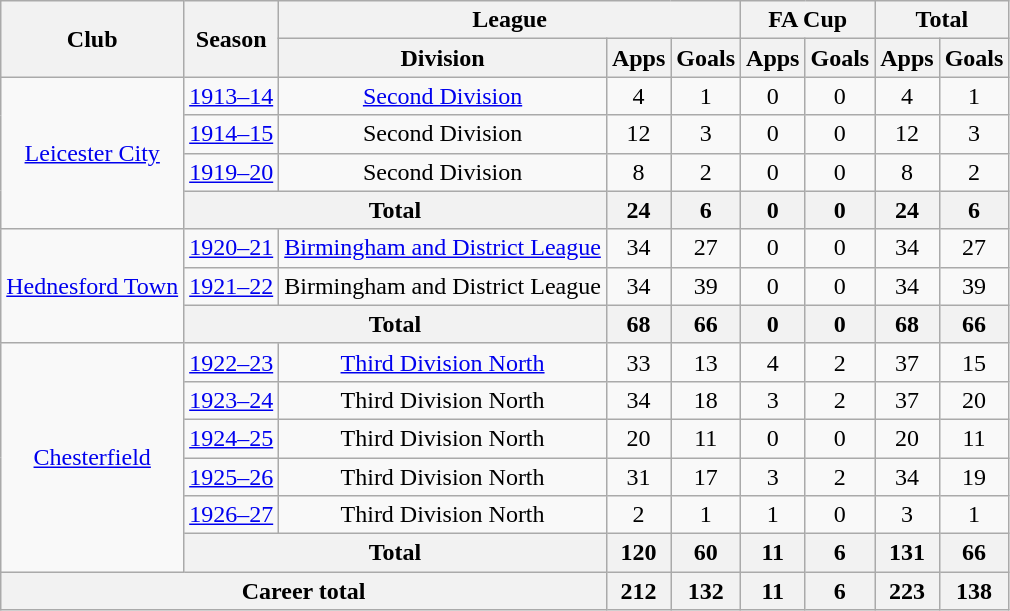<table class="wikitable" style="text-align: center;">
<tr>
<th rowspan="2">Club</th>
<th rowspan="2">Season</th>
<th colspan="3">League</th>
<th colspan="2">FA Cup</th>
<th colspan="2">Total</th>
</tr>
<tr>
<th>Division</th>
<th>Apps</th>
<th>Goals</th>
<th>Apps</th>
<th>Goals</th>
<th>Apps</th>
<th>Goals</th>
</tr>
<tr>
<td rowspan="4"><a href='#'>Leicester City</a></td>
<td><a href='#'>1913–14</a></td>
<td><a href='#'>Second Division</a></td>
<td>4</td>
<td>1</td>
<td>0</td>
<td>0</td>
<td>4</td>
<td>1</td>
</tr>
<tr>
<td><a href='#'>1914–15</a></td>
<td>Second Division</td>
<td>12</td>
<td>3</td>
<td>0</td>
<td>0</td>
<td>12</td>
<td>3</td>
</tr>
<tr>
<td><a href='#'>1919–20</a></td>
<td>Second Division</td>
<td>8</td>
<td>2</td>
<td>0</td>
<td>0</td>
<td>8</td>
<td>2</td>
</tr>
<tr>
<th colspan="2">Total</th>
<th>24</th>
<th>6</th>
<th>0</th>
<th>0</th>
<th>24</th>
<th>6</th>
</tr>
<tr>
<td rowspan="3"><a href='#'>Hednesford Town</a></td>
<td><a href='#'>1920–21</a></td>
<td><a href='#'>Birmingham and District League</a></td>
<td>34</td>
<td>27</td>
<td>0</td>
<td>0</td>
<td>34</td>
<td>27</td>
</tr>
<tr>
<td><a href='#'>1921–22</a></td>
<td>Birmingham and District League</td>
<td>34</td>
<td>39</td>
<td>0</td>
<td>0</td>
<td>34</td>
<td>39</td>
</tr>
<tr>
<th colspan="2">Total</th>
<th>68</th>
<th>66</th>
<th>0</th>
<th>0</th>
<th>68</th>
<th>66</th>
</tr>
<tr>
<td rowspan="6"><a href='#'>Chesterfield</a></td>
<td><a href='#'>1922–23</a></td>
<td><a href='#'>Third Division North</a></td>
<td>33</td>
<td>13</td>
<td>4</td>
<td>2</td>
<td>37</td>
<td>15</td>
</tr>
<tr>
<td><a href='#'>1923–24</a></td>
<td>Third Division North</td>
<td>34</td>
<td>18</td>
<td>3</td>
<td>2</td>
<td>37</td>
<td>20</td>
</tr>
<tr>
<td><a href='#'>1924–25</a></td>
<td>Third Division North</td>
<td>20</td>
<td>11</td>
<td>0</td>
<td>0</td>
<td>20</td>
<td>11</td>
</tr>
<tr>
<td><a href='#'>1925–26</a></td>
<td>Third Division North</td>
<td>31</td>
<td>17</td>
<td>3</td>
<td>2</td>
<td>34</td>
<td>19</td>
</tr>
<tr>
<td><a href='#'>1926–27</a></td>
<td>Third Division North</td>
<td>2</td>
<td>1</td>
<td>1</td>
<td>0</td>
<td>3</td>
<td>1</td>
</tr>
<tr>
<th colspan="2">Total</th>
<th>120</th>
<th>60</th>
<th>11</th>
<th>6</th>
<th>131</th>
<th>66</th>
</tr>
<tr>
<th colspan="3">Career total</th>
<th>212</th>
<th>132</th>
<th>11</th>
<th>6</th>
<th>223</th>
<th>138</th>
</tr>
</table>
